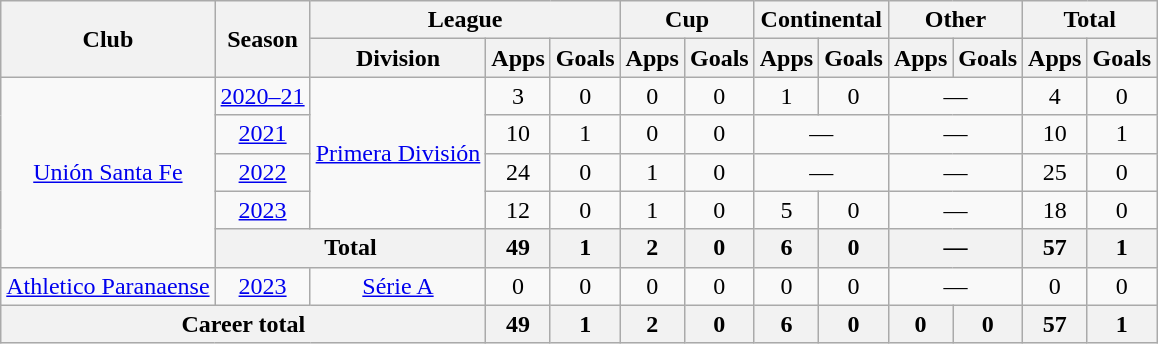<table class="wikitable" style="text-align:center">
<tr>
<th rowspan="2">Club</th>
<th rowspan="2">Season</th>
<th colspan="3">League</th>
<th colspan="2">Cup</th>
<th colspan="2">Continental</th>
<th colspan="2">Other</th>
<th colspan="2">Total</th>
</tr>
<tr>
<th>Division</th>
<th>Apps</th>
<th>Goals</th>
<th>Apps</th>
<th>Goals</th>
<th>Apps</th>
<th>Goals</th>
<th>Apps</th>
<th>Goals</th>
<th>Apps</th>
<th>Goals</th>
</tr>
<tr>
<td rowspan="5"><a href='#'>Unión Santa Fe</a></td>
<td><a href='#'>2020–21</a></td>
<td rowspan="4"><a href='#'>Primera División</a></td>
<td>3</td>
<td>0</td>
<td>0</td>
<td>0</td>
<td>1</td>
<td>0</td>
<td colspan="2">—</td>
<td>4</td>
<td>0</td>
</tr>
<tr>
<td><a href='#'>2021</a></td>
<td>10</td>
<td>1</td>
<td>0</td>
<td>0</td>
<td colspan="2">—</td>
<td colspan="2">—</td>
<td>10</td>
<td>1</td>
</tr>
<tr>
<td><a href='#'>2022</a></td>
<td>24</td>
<td>0</td>
<td>1</td>
<td>0</td>
<td colspan="2">—</td>
<td colspan="2">—</td>
<td>25</td>
<td>0</td>
</tr>
<tr>
<td><a href='#'>2023</a></td>
<td>12</td>
<td>0</td>
<td>1</td>
<td>0</td>
<td>5</td>
<td>0</td>
<td colspan="2">—</td>
<td>18</td>
<td>0</td>
</tr>
<tr>
<th colspan="2">Total</th>
<th>49</th>
<th>1</th>
<th>2</th>
<th>0</th>
<th>6</th>
<th>0</th>
<th colspan="2">—</th>
<th>57</th>
<th>1</th>
</tr>
<tr>
<td><a href='#'>Athletico Paranaense</a></td>
<td><a href='#'>2023</a></td>
<td><a href='#'>Série A</a></td>
<td>0</td>
<td>0</td>
<td>0</td>
<td>0</td>
<td>0</td>
<td>0</td>
<td colspan="2">—</td>
<td>0</td>
<td>0</td>
</tr>
<tr>
<th colspan="3"><strong>Career total</strong></th>
<th>49</th>
<th>1</th>
<th>2</th>
<th>0</th>
<th>6</th>
<th>0</th>
<th>0</th>
<th>0</th>
<th>57</th>
<th>1</th>
</tr>
</table>
